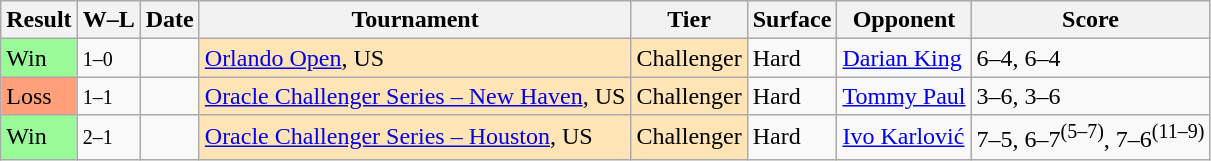<table class="sortable wikitable">
<tr>
<th>Result</th>
<th class="unsortable">W–L</th>
<th>Date</th>
<th>Tournament</th>
<th>Tier</th>
<th>Surface</th>
<th>Opponent</th>
<th class="unsortable">Score</th>
</tr>
<tr>
<td bgcolor=98FB98>Win</td>
<td><small>1–0</small></td>
<td><a href='#'></a></td>
<td style="background:moccasin;"><a href='#'>Orlando Open</a>, US</td>
<td style="background:moccasin;">Challenger</td>
<td>Hard</td>
<td> <a href='#'>Darian King</a></td>
<td>6–4, 6–4</td>
</tr>
<tr>
<td bgcolor=FFA07A>Loss</td>
<td><small>1–1</small></td>
<td><a href='#'></a></td>
<td style="background:moccasin;"><a href='#'>Oracle Challenger Series – New Haven</a>, US</td>
<td style="background:moccasin;">Challenger</td>
<td>Hard</td>
<td> <a href='#'>Tommy Paul</a></td>
<td>3–6, 3–6</td>
</tr>
<tr>
<td bgcolor=98FB98>Win</td>
<td><small>2–1</small></td>
<td><a href='#'></a></td>
<td style="background:moccasin;"><a href='#'>Oracle Challenger Series – Houston</a>, US</td>
<td style="background:moccasin;">Challenger</td>
<td>Hard</td>
<td> <a href='#'>Ivo Karlović</a></td>
<td>7–5, 6–7<sup>(5–7)</sup>, 7–6<sup>(11–9)</sup></td>
</tr>
</table>
